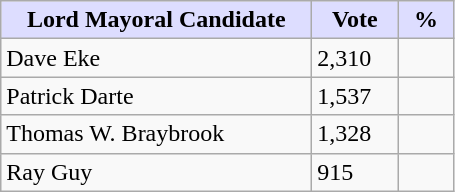<table class="wikitable">
<tr>
<th style="background:#ddf; width:200px;">Lord Mayoral Candidate </th>
<th style="background:#ddf; width:50px;">Vote</th>
<th style="background:#ddf; width:30px;">%</th>
</tr>
<tr>
<td>Dave Eke</td>
<td>2,310</td>
<td></td>
</tr>
<tr>
<td>Patrick Darte</td>
<td>1,537</td>
<td></td>
</tr>
<tr>
<td>Thomas W. Braybrook</td>
<td>1,328</td>
<td></td>
</tr>
<tr>
<td>Ray Guy</td>
<td>915</td>
<td></td>
</tr>
</table>
